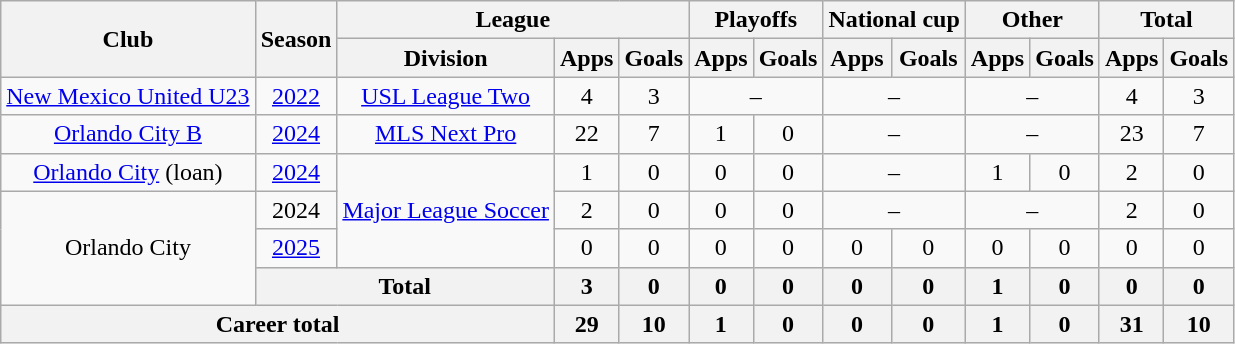<table class="wikitable" style="text-align: center">
<tr>
<th rowspan="2">Club</th>
<th rowspan="2">Season</th>
<th colspan="3">League</th>
<th colspan="2">Playoffs</th>
<th colspan="2">National cup</th>
<th colspan="2">Other</th>
<th colspan="2">Total</th>
</tr>
<tr>
<th>Division</th>
<th>Apps</th>
<th>Goals</th>
<th>Apps</th>
<th>Goals</th>
<th>Apps</th>
<th>Goals</th>
<th>Apps</th>
<th>Goals</th>
<th>Apps</th>
<th>Goals</th>
</tr>
<tr>
<td><a href='#'>New Mexico United U23</a></td>
<td><a href='#'>2022</a></td>
<td><a href='#'>USL League Two</a></td>
<td>4</td>
<td>3</td>
<td colspan="2">–</td>
<td colspan="2">–</td>
<td colspan="2">–</td>
<td>4</td>
<td>3</td>
</tr>
<tr>
<td><a href='#'>Orlando City B</a></td>
<td><a href='#'>2024</a></td>
<td><a href='#'>MLS Next Pro</a></td>
<td>22</td>
<td>7</td>
<td>1</td>
<td>0</td>
<td colspan="2">–</td>
<td colspan="2">–</td>
<td>23</td>
<td>7</td>
</tr>
<tr>
<td><a href='#'>Orlando City</a> (loan)</td>
<td><a href='#'>2024</a></td>
<td rowspan="3"><a href='#'>Major League Soccer</a></td>
<td>1</td>
<td>0</td>
<td>0</td>
<td>0</td>
<td colspan="2">–</td>
<td>1</td>
<td>0</td>
<td>2</td>
<td>0</td>
</tr>
<tr>
<td rowspan="3">Orlando City</td>
<td>2024</td>
<td>2</td>
<td>0</td>
<td>0</td>
<td>0</td>
<td colspan="2">–</td>
<td colspan="2">–</td>
<td>2</td>
<td>0</td>
</tr>
<tr>
<td><a href='#'>2025</a></td>
<td>0</td>
<td>0</td>
<td>0</td>
<td>0</td>
<td>0</td>
<td>0</td>
<td>0</td>
<td>0</td>
<td>0</td>
<td>0</td>
</tr>
<tr>
<th colspan="2">Total</th>
<th>3</th>
<th>0</th>
<th>0</th>
<th>0</th>
<th>0</th>
<th>0</th>
<th>1</th>
<th>0</th>
<th>0</th>
<th>0</th>
</tr>
<tr>
<th colspan="3"><strong>Career total</strong></th>
<th>29</th>
<th>10</th>
<th>1</th>
<th>0</th>
<th>0</th>
<th>0</th>
<th>1</th>
<th>0</th>
<th>31</th>
<th>10</th>
</tr>
</table>
